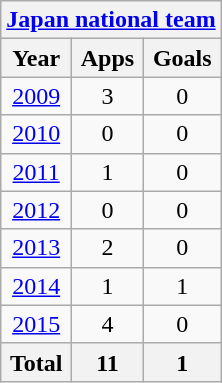<table class="wikitable" style="text-align:center">
<tr>
<th colspan=3><a href='#'>Japan national team</a></th>
</tr>
<tr>
<th>Year</th>
<th>Apps</th>
<th>Goals</th>
</tr>
<tr>
<td><a href='#'>2009</a></td>
<td>3</td>
<td>0</td>
</tr>
<tr>
<td><a href='#'>2010</a></td>
<td>0</td>
<td>0</td>
</tr>
<tr>
<td><a href='#'>2011</a></td>
<td>1</td>
<td>0</td>
</tr>
<tr>
<td><a href='#'>2012</a></td>
<td>0</td>
<td>0</td>
</tr>
<tr>
<td><a href='#'>2013</a></td>
<td>2</td>
<td>0</td>
</tr>
<tr>
<td><a href='#'>2014</a></td>
<td>1</td>
<td>1</td>
</tr>
<tr>
<td><a href='#'>2015</a></td>
<td>4</td>
<td>0</td>
</tr>
<tr>
<th>Total</th>
<th>11</th>
<th>1</th>
</tr>
</table>
